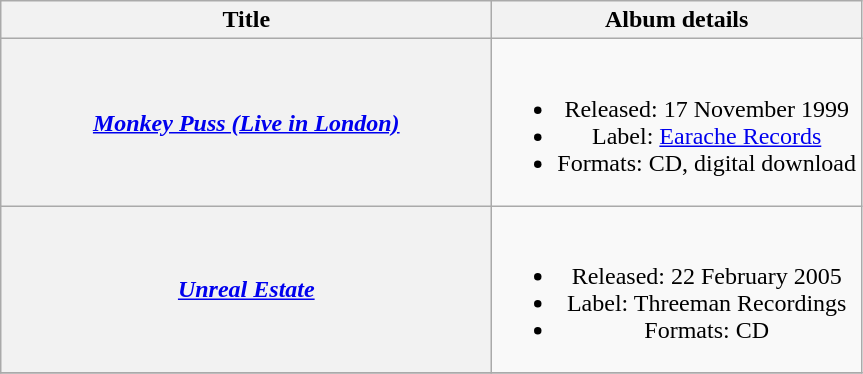<table class="wikitable plainrowheaders" style="text-align:center;">
<tr>
<th scope="col" style="width:20em;">Title</th>
<th scope="col">Album details</th>
</tr>
<tr>
<th scope="row"><em><a href='#'>Monkey Puss (Live in London)</a></em></th>
<td><br><ul><li>Released: 17 November 1999</li><li>Label: <a href='#'>Earache Records</a></li><li>Formats: CD, digital download</li></ul></td>
</tr>
<tr>
<th scope="row"><em><a href='#'>Unreal Estate</a></em></th>
<td><br><ul><li>Released: 22 February 2005</li><li>Label: Threeman Recordings</li><li>Formats: CD</li></ul></td>
</tr>
<tr>
</tr>
</table>
